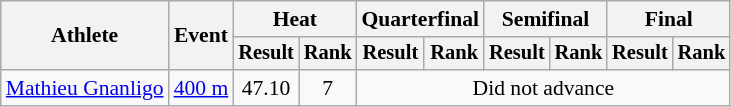<table class=wikitable style="font-size:90%">
<tr>
<th rowspan="2">Athlete</th>
<th rowspan="2">Event</th>
<th colspan="2">Heat</th>
<th colspan="2">Quarterfinal</th>
<th colspan="2">Semifinal</th>
<th colspan="2">Final</th>
</tr>
<tr style="font-size:95%">
<th>Result</th>
<th>Rank</th>
<th>Result</th>
<th>Rank</th>
<th>Result</th>
<th>Rank</th>
<th>Result</th>
<th>Rank</th>
</tr>
<tr align=center>
<td align=left><a href='#'>Mathieu Gnanligo</a></td>
<td align=left><a href='#'>400 m</a></td>
<td>47.10</td>
<td>7</td>
<td colspan=6>Did not advance</td>
</tr>
</table>
